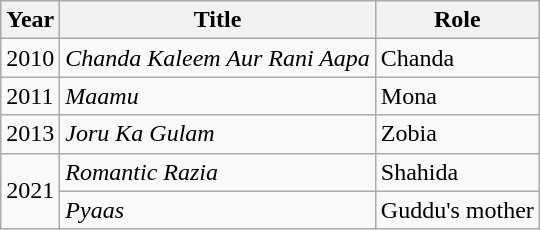<table class="wikitable sortable plainrowheaders">
<tr style="text-align:center;">
<th scope="col">Year</th>
<th scope="col">Title</th>
<th scope="col">Role</th>
</tr>
<tr>
<td>2010</td>
<td><em>Chanda Kaleem Aur Rani Aapa</em></td>
<td>Chanda</td>
</tr>
<tr>
<td>2011</td>
<td><em>Maamu</em></td>
<td>Mona</td>
</tr>
<tr>
<td>2013</td>
<td><em>Joru Ka Gulam</em></td>
<td>Zobia</td>
</tr>
<tr>
<td rowspan="2">2021</td>
<td><em>Romantic Razia</em></td>
<td>Shahida</td>
</tr>
<tr>
<td><em>Pyaas</em></td>
<td>Guddu's mother</td>
</tr>
</table>
